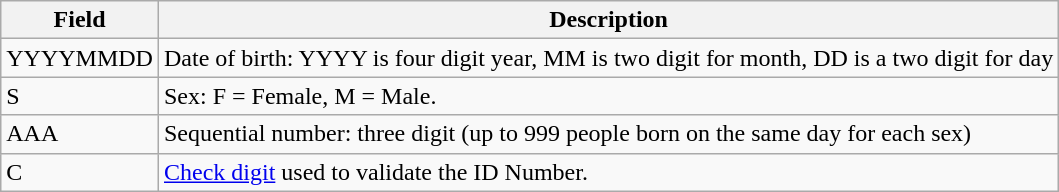<table class="wikitable">
<tr>
<th>Field</th>
<th>Description</th>
</tr>
<tr>
<td>YYYYMMDD</td>
<td>Date of birth: YYYY is four digit year, MM is two digit for month, DD is a two digit for day</td>
</tr>
<tr>
<td>S</td>
<td>Sex: F = Female, M = Male.</td>
</tr>
<tr>
<td>AAA</td>
<td>Sequential number: three digit (up to 999 people born on the same day for each sex)</td>
</tr>
<tr>
<td>C</td>
<td><a href='#'>Check digit</a> used to validate the ID Number.</td>
</tr>
</table>
